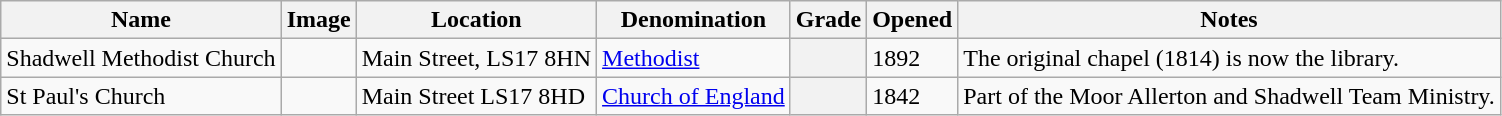<table class="wikitable sortable">
<tr>
<th>Name</th>
<th class="unsortable">Image</th>
<th>Location</th>
<th>Denomination</th>
<th>Grade</th>
<th>Opened</th>
<th class="unsortable">Notes</th>
</tr>
<tr>
<td>Shadwell Methodist Church</td>
<td></td>
<td>Main Street, LS17 8HN</td>
<td><a href='#'>Methodist</a></td>
<th></th>
<td>1892</td>
<td>The original chapel (1814) is now the library.</td>
</tr>
<tr>
<td>St Paul's Church</td>
<td></td>
<td>Main Street LS17 8HD</td>
<td><a href='#'>Church of England</a></td>
<th></th>
<td>1842</td>
<td>Part of the Moor Allerton and Shadwell Team Ministry.</td>
</tr>
</table>
